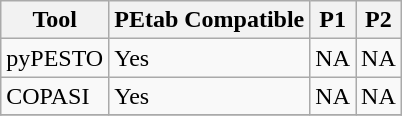<table class="wikitable">
<tr>
<th>Tool</th>
<th>PEtab Compatible</th>
<th>P1</th>
<th>P2</th>
</tr>
<tr>
<td>pyPESTO</td>
<td>Yes</td>
<td>NA</td>
<td>NA</td>
</tr>
<tr>
<td>COPASI</td>
<td>Yes</td>
<td>NA</td>
<td>NA</td>
</tr>
<tr>
</tr>
</table>
